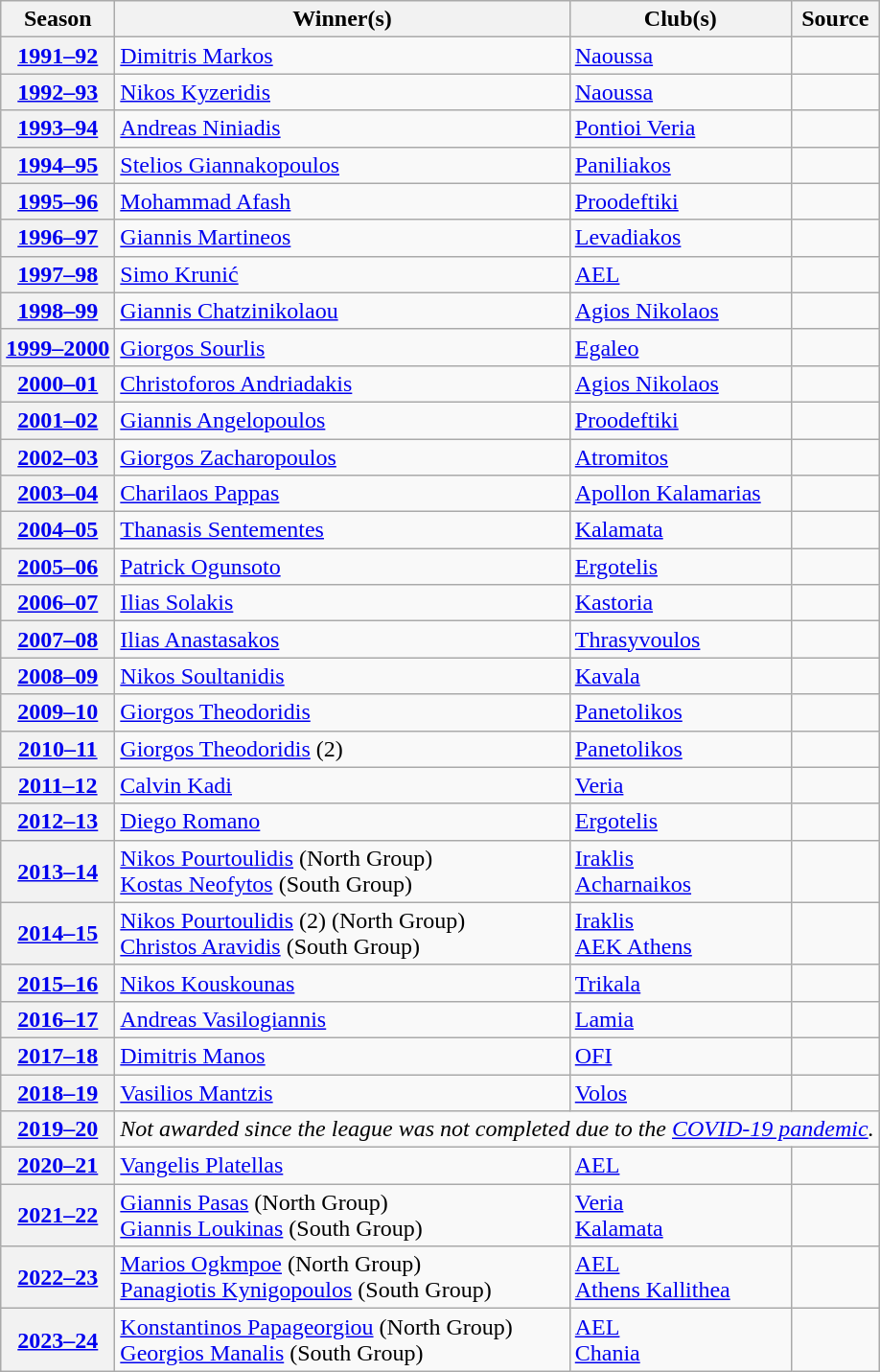<table class="wikitable" style="margin-right: 0;">
<tr text-align:center;">
<th>Season</th>
<th>Winner(s)</th>
<th>Club(s)</th>
<th>Source</th>
</tr>
<tr>
<th><a href='#'>1991–92</a></th>
<td> <a href='#'>Dimitris Markos</a></td>
<td><a href='#'>Naoussa</a></td>
<td align="center"></td>
</tr>
<tr>
<th><a href='#'>1992–93</a></th>
<td> <a href='#'>Nikos Kyzeridis</a></td>
<td><a href='#'>Naoussa</a></td>
<td align="center"></td>
</tr>
<tr>
<th><a href='#'>1993–94</a></th>
<td> <a href='#'>Andreas Niniadis</a></td>
<td><a href='#'>Pontioi Veria</a></td>
<td align="center"></td>
</tr>
<tr>
<th><a href='#'>1994–95</a></th>
<td> <a href='#'>Stelios Giannakopoulos</a></td>
<td><a href='#'>Paniliakos</a></td>
<td align="center"></td>
</tr>
<tr>
<th><a href='#'>1995–96</a></th>
<td> <a href='#'>Mohammad Afash</a></td>
<td><a href='#'>Proodeftiki</a></td>
<td align="center"></td>
</tr>
<tr>
<th><a href='#'>1996–97</a></th>
<td> <a href='#'>Giannis Martineos</a></td>
<td><a href='#'>Levadiakos</a></td>
<td align="center"></td>
</tr>
<tr>
<th><a href='#'>1997–98</a></th>
<td> <a href='#'>Simo Krunić</a></td>
<td><a href='#'>AEL</a></td>
<td align="center"></td>
</tr>
<tr>
<th><a href='#'>1998–99</a></th>
<td> <a href='#'>Giannis Chatzinikolaou</a></td>
<td><a href='#'>Agios Nikolaos</a></td>
<td align="center"></td>
</tr>
<tr>
<th><a href='#'>1999–2000</a></th>
<td> <a href='#'>Giorgos Sourlis</a></td>
<td><a href='#'>Egaleo</a></td>
<td align="center"></td>
</tr>
<tr>
<th><a href='#'>2000–01</a></th>
<td> <a href='#'>Christoforos Andriadakis</a></td>
<td><a href='#'>Agios Nikolaos</a></td>
<td align="center"></td>
</tr>
<tr>
<th><a href='#'>2001–02</a></th>
<td> <a href='#'>Giannis Angelopoulos</a></td>
<td><a href='#'>Proodeftiki</a></td>
<td align="center"></td>
</tr>
<tr>
<th><a href='#'>2002–03</a></th>
<td> <a href='#'>Giorgos Zacharopoulos</a></td>
<td><a href='#'>Atromitos</a></td>
<td align="center"></td>
</tr>
<tr>
<th><a href='#'>2003–04</a></th>
<td> <a href='#'>Charilaos Pappas</a></td>
<td><a href='#'>Apollon Kalamarias</a></td>
<td align="center"></td>
</tr>
<tr>
<th><a href='#'>2004–05</a></th>
<td> <a href='#'>Thanasis Sentementes</a></td>
<td><a href='#'>Kalamata</a></td>
<td align="center"></td>
</tr>
<tr>
<th><a href='#'>2005–06</a></th>
<td> <a href='#'>Patrick Ogunsoto</a></td>
<td><a href='#'>Ergotelis</a></td>
<td align="center"></td>
</tr>
<tr>
<th><a href='#'>2006–07</a></th>
<td> <a href='#'>Ilias Solakis</a></td>
<td><a href='#'>Kastoria</a></td>
<td align="center"></td>
</tr>
<tr>
<th><a href='#'>2007–08</a></th>
<td> <a href='#'>Ilias Anastasakos</a></td>
<td><a href='#'>Thrasyvoulos</a></td>
<td align="center"></td>
</tr>
<tr>
<th><a href='#'>2008–09</a></th>
<td> <a href='#'>Nikos Soultanidis</a></td>
<td><a href='#'>Kavala</a></td>
<td align="center"></td>
</tr>
<tr>
<th><a href='#'>2009–10</a></th>
<td> <a href='#'>Giorgos Theodoridis</a></td>
<td><a href='#'>Panetolikos</a></td>
<td align="center"></td>
</tr>
<tr>
<th><a href='#'>2010–11</a></th>
<td> <a href='#'>Giorgos Theodoridis</a> (2)</td>
<td><a href='#'>Panetolikos</a></td>
<td align="center"></td>
</tr>
<tr>
<th><a href='#'>2011–12</a></th>
<td> <a href='#'>Calvin Kadi</a></td>
<td><a href='#'>Veria</a></td>
<td align="center"></td>
</tr>
<tr>
<th><a href='#'>2012–13</a></th>
<td> <a href='#'>Diego Romano</a></td>
<td><a href='#'>Ergotelis</a></td>
<td align="center"></td>
</tr>
<tr>
<th><a href='#'>2013–14</a></th>
<td> <a href='#'>Nikos Pourtoulidis</a> (North Group)<br> <a href='#'>Kostas Neofytos</a> (South Group)</td>
<td><a href='#'>Iraklis</a><br><a href='#'>Acharnaikos</a></td>
<td align="center"></td>
</tr>
<tr>
<th><a href='#'>2014–15</a></th>
<td> <a href='#'>Nikos Pourtoulidis</a> (2) (North Group)<br> <a href='#'>Christos Aravidis</a> (South Group)</td>
<td><a href='#'>Iraklis</a><br><a href='#'>AEK Athens</a></td>
<td align="center"></td>
</tr>
<tr>
<th><a href='#'>2015–16</a></th>
<td> <a href='#'>Nikos Kouskounas</a></td>
<td><a href='#'>Trikala</a></td>
<td align="center"></td>
</tr>
<tr>
<th><a href='#'>2016–17</a></th>
<td> <a href='#'>Andreas Vasilogiannis</a></td>
<td><a href='#'>Lamia</a></td>
<td align="center"></td>
</tr>
<tr>
<th><a href='#'>2017–18</a></th>
<td> <a href='#'>Dimitris Manos</a></td>
<td><a href='#'>OFI</a></td>
<td align="center"></td>
</tr>
<tr>
<th><a href='#'>2018–19</a></th>
<td> <a href='#'>Vasilios Mantzis</a></td>
<td><a href='#'>Volos</a></td>
<td align="center"></td>
</tr>
<tr>
<th><a href='#'>2019–20</a></th>
<td colspan=3 align="center"><em>Not awarded since the league was not completed due to the <a href='#'>COVID-19 pandemic</a>.</em></td>
</tr>
<tr>
<th><a href='#'>2020–21</a></th>
<td> <a href='#'>Vangelis Platellas</a></td>
<td><a href='#'>AEL</a></td>
<td align="center"></td>
</tr>
<tr>
<th><a href='#'>2021–22</a></th>
<td> <a href='#'>Giannis Pasas</a> (North Group)<br> <a href='#'>Giannis Loukinas</a> (South Group)</td>
<td><a href='#'>Veria</a><br><a href='#'>Kalamata</a></td>
<td align="center"></td>
</tr>
<tr>
<th><a href='#'>2022–23</a></th>
<td> <a href='#'>Marios Ogkmpoe</a> (North Group)<br> <a href='#'>Panagiotis Kynigopoulos</a> (South Group)</td>
<td><a href='#'>AEL</a><br><a href='#'>Athens Kallithea</a></td>
<td align="center"></td>
</tr>
<tr>
<th><a href='#'>2023–24</a></th>
<td> <a href='#'>Konstantinos Papageorgiou</a> (North Group)<br> <a href='#'>Georgios Manalis</a> (South Group)</td>
<td><a href='#'>AEL</a><br><a href='#'>Chania</a></td>
<td align="center"></td>
</tr>
</table>
